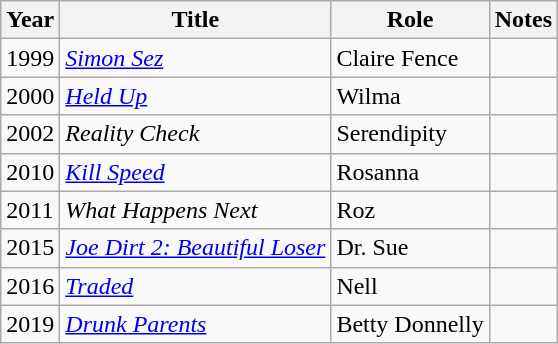<table class="wikitable sortable">
<tr>
<th>Year</th>
<th>Title</th>
<th>Role</th>
<th class="unsortable">Notes</th>
</tr>
<tr>
<td>1999</td>
<td><em><a href='#'>Simon Sez</a></em></td>
<td>Claire Fence</td>
<td></td>
</tr>
<tr>
<td>2000</td>
<td><em><a href='#'>Held Up</a></em></td>
<td>Wilma</td>
<td></td>
</tr>
<tr>
<td>2002</td>
<td><em>Reality Check</em></td>
<td>Serendipity</td>
<td></td>
</tr>
<tr>
<td>2010</td>
<td><em><a href='#'>Kill Speed</a></em></td>
<td>Rosanna</td>
<td></td>
</tr>
<tr>
<td>2011</td>
<td><em>What Happens Next</em></td>
<td>Roz</td>
<td></td>
</tr>
<tr>
<td>2015</td>
<td><em><a href='#'>Joe Dirt 2: Beautiful Loser</a></em></td>
<td>Dr. Sue</td>
<td></td>
</tr>
<tr>
<td>2016</td>
<td><em><a href='#'>Traded</a></em></td>
<td>Nell</td>
<td></td>
</tr>
<tr>
<td>2019</td>
<td><em><a href='#'>Drunk Parents</a></em></td>
<td>Betty Donnelly</td>
<td></td>
</tr>
</table>
